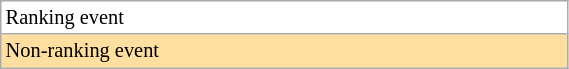<table class="wikitable" style="font-size:85%;" width=30%>
<tr bgcolor="#ffffff">
<td>Ranking event</td>
</tr>
<tr style="background:#ffdf9f;">
<td>Non-ranking event</td>
</tr>
</table>
